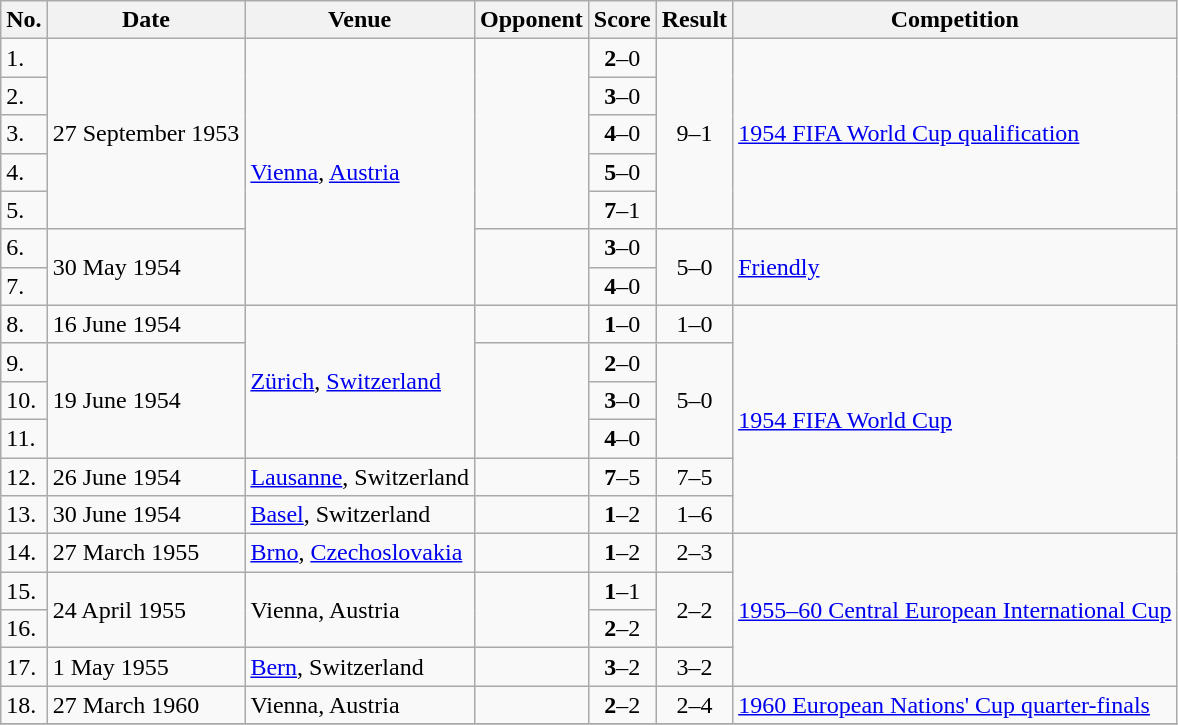<table class="wikitable">
<tr>
<th>No.</th>
<th>Date</th>
<th>Venue</th>
<th>Opponent</th>
<th>Score</th>
<th>Result</th>
<th>Competition</th>
</tr>
<tr>
<td>1.</td>
<td rowspan=5>27 September 1953</td>
<td rowspan=7><a href='#'>Vienna</a>, <a href='#'>Austria</a></td>
<td rowspan=5></td>
<td align=center><strong>2</strong>–0</td>
<td rowspan=5 align=center>9–1</td>
<td rowspan=5><a href='#'>1954 FIFA World Cup qualification</a></td>
</tr>
<tr>
<td>2.</td>
<td align=center><strong>3</strong>–0</td>
</tr>
<tr>
<td>3.</td>
<td align=center><strong>4</strong>–0</td>
</tr>
<tr>
<td>4.</td>
<td align=center><strong>5</strong>–0</td>
</tr>
<tr>
<td>5.</td>
<td align=center><strong>7</strong>–1</td>
</tr>
<tr>
<td>6.</td>
<td rowspan=2>30 May 1954</td>
<td rowspan=2></td>
<td align=center><strong>3</strong>–0</td>
<td rowspan=2 align=center>5–0</td>
<td rowspan=2><a href='#'>Friendly</a></td>
</tr>
<tr>
<td>7.</td>
<td align=center><strong>4</strong>–0</td>
</tr>
<tr>
<td>8.</td>
<td>16 June 1954</td>
<td rowspan=4><a href='#'>Zürich</a>, <a href='#'>Switzerland</a></td>
<td></td>
<td align=center><strong>1</strong>–0</td>
<td align=center>1–0</td>
<td rowspan=6><a href='#'>1954 FIFA World Cup</a></td>
</tr>
<tr>
<td>9.</td>
<td rowspan=3>19 June 1954</td>
<td rowspan=3></td>
<td align=center><strong>2</strong>–0</td>
<td rowspan=3 align=center>5–0</td>
</tr>
<tr>
<td>10.</td>
<td align=center><strong>3</strong>–0</td>
</tr>
<tr>
<td>11.</td>
<td align=center><strong>4</strong>–0</td>
</tr>
<tr>
<td>12.</td>
<td>26 June 1954</td>
<td><a href='#'>Lausanne</a>, Switzerland</td>
<td></td>
<td align=center><strong>7</strong>–5</td>
<td align=center>7–5</td>
</tr>
<tr>
<td>13.</td>
<td>30 June 1954</td>
<td><a href='#'>Basel</a>, Switzerland</td>
<td></td>
<td align=center><strong>1</strong>–2</td>
<td align=center>1–6</td>
</tr>
<tr>
<td>14.</td>
<td>27 March 1955</td>
<td><a href='#'>Brno</a>, <a href='#'>Czechoslovakia</a></td>
<td></td>
<td align=center><strong>1</strong>–2</td>
<td align=center>2–3</td>
<td rowspan=4><a href='#'>1955–60 Central European International Cup</a></td>
</tr>
<tr>
<td>15.</td>
<td rowspan=2>24 April 1955</td>
<td rowspan=2>Vienna, Austria</td>
<td rowspan=2></td>
<td align=center><strong>1</strong>–1</td>
<td rowspan=2 align=center>2–2</td>
</tr>
<tr>
<td>16.</td>
<td align=center><strong>2</strong>–2</td>
</tr>
<tr>
<td>17.</td>
<td>1 May 1955</td>
<td><a href='#'>Bern</a>, Switzerland</td>
<td></td>
<td align=center><strong>3</strong>–2</td>
<td align=center>3–2</td>
</tr>
<tr>
<td>18.</td>
<td>27 March 1960</td>
<td>Vienna, Austria</td>
<td></td>
<td align=center><strong>2</strong>–2</td>
<td align=center>2–4</td>
<td><a href='#'>1960 European Nations' Cup quarter-finals</a></td>
</tr>
<tr>
</tr>
</table>
